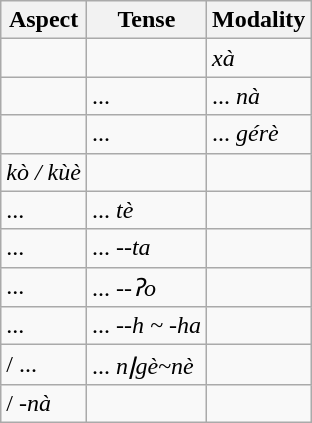<table class="wikitable">
<tr>
<th>Aspect</th>
<th>Tense</th>
<th>Modality</th>
</tr>
<tr>
<td></td>
<td></td>
<td> <em>xà</em></td>
</tr>
<tr>
<td></td>
<td>...</td>
<td>... <em>nà</em></td>
</tr>
<tr>
<td></td>
<td>...</td>
<td>... <em>gérè</em></td>
</tr>
<tr>
<td> <em>kò / kùè</em></td>
<td></td>
<td></td>
</tr>
<tr>
<td>...</td>
<td>... <em>tè</em></td>
<td></td>
</tr>
<tr>
<td>...</td>
<td>... --<em>ta</em></td>
<td></td>
</tr>
<tr>
<td>...</td>
<td>... --<em>ʔo</em></td>
<td></td>
</tr>
<tr>
<td>...</td>
<td>... --<em>h ~ -ha</em></td>
<td></td>
</tr>
<tr>
<td> / ...</td>
<td>... <em>nǀgè~nè</em></td>
<td></td>
</tr>
<tr>
<td> /  -<em>nà</em></td>
<td></td>
<td></td>
</tr>
</table>
